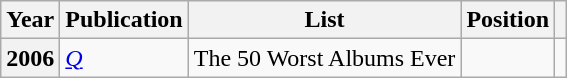<table class="wikitable plainrowheaders">
<tr>
<th scope="col">Year</th>
<th scope="col">Publication</th>
<th scope="col">List</th>
<th scope="col">Position</th>
<th scope="col"></th>
</tr>
<tr>
<th scope="row">2006</th>
<td><em><a href='#'>Q</a></em></td>
<td>The 50 Worst Albums Ever</td>
<td></td>
<td></td>
</tr>
</table>
